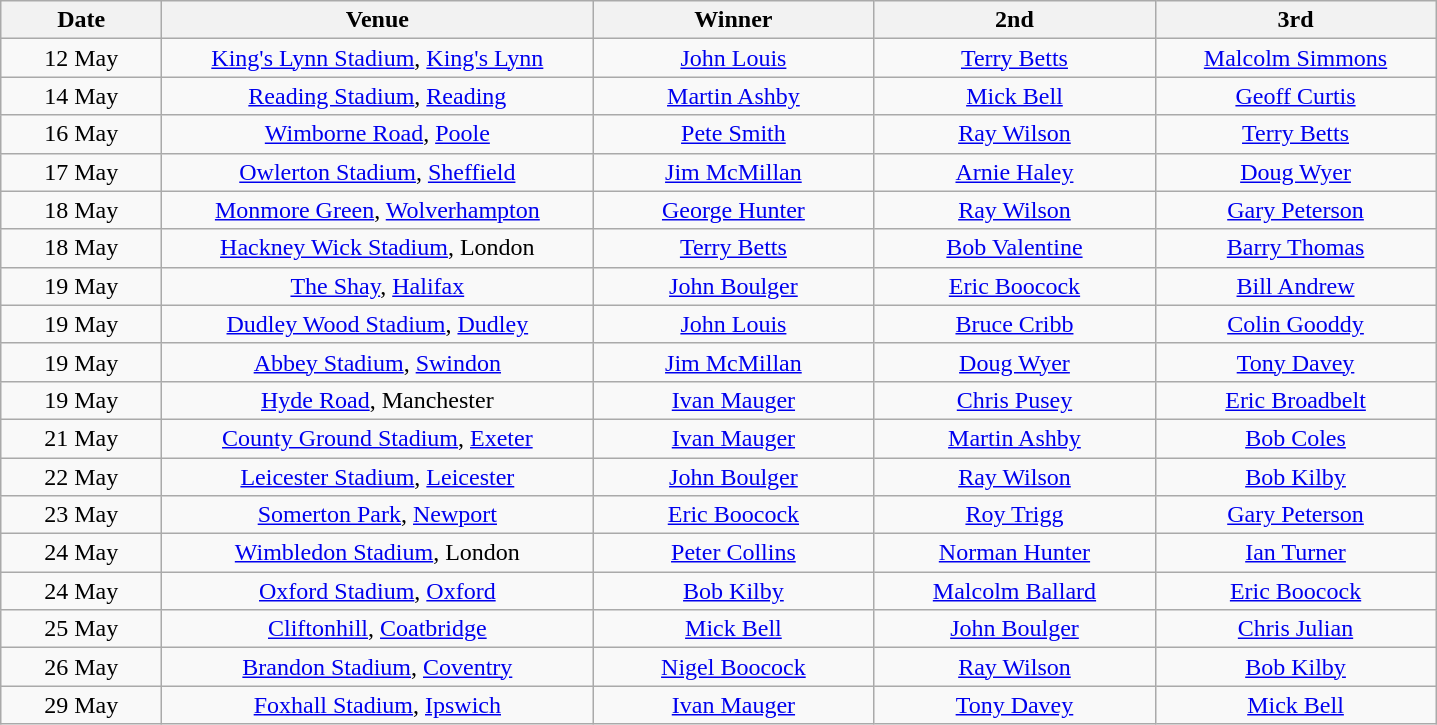<table class="wikitable" style="text-align:center">
<tr>
<th width=100>Date</th>
<th width=280>Venue</th>
<th width=180>Winner</th>
<th width=180>2nd</th>
<th width=180>3rd</th>
</tr>
<tr>
<td align=center>12 May</td>
<td><a href='#'>King's Lynn Stadium</a>, <a href='#'>King's Lynn</a></td>
<td><a href='#'>John Louis</a></td>
<td><a href='#'>Terry Betts</a></td>
<td><a href='#'>Malcolm Simmons</a></td>
</tr>
<tr>
<td align=center>14 May</td>
<td><a href='#'>Reading Stadium</a>, <a href='#'>Reading</a></td>
<td><a href='#'>Martin Ashby</a></td>
<td><a href='#'>Mick Bell</a></td>
<td><a href='#'>Geoff Curtis</a></td>
</tr>
<tr>
<td align=center>16 May</td>
<td><a href='#'>Wimborne Road</a>, <a href='#'>Poole</a></td>
<td><a href='#'>Pete Smith</a></td>
<td><a href='#'>Ray Wilson</a></td>
<td><a href='#'>Terry Betts</a></td>
</tr>
<tr>
<td align=center>17 May</td>
<td><a href='#'>Owlerton Stadium</a>, <a href='#'>Sheffield</a></td>
<td><a href='#'>Jim McMillan</a></td>
<td><a href='#'>Arnie Haley</a></td>
<td><a href='#'>Doug Wyer</a></td>
</tr>
<tr>
<td align=center>18 May</td>
<td><a href='#'>Monmore Green</a>, <a href='#'>Wolverhampton</a></td>
<td><a href='#'>George Hunter</a></td>
<td><a href='#'>Ray Wilson</a></td>
<td><a href='#'>Gary Peterson</a></td>
</tr>
<tr>
<td align=center>18 May</td>
<td><a href='#'>Hackney Wick Stadium</a>, London</td>
<td><a href='#'>Terry Betts</a></td>
<td><a href='#'>Bob Valentine</a></td>
<td><a href='#'>Barry Thomas</a></td>
</tr>
<tr>
<td align=center>19 May</td>
<td><a href='#'>The Shay</a>, <a href='#'>Halifax</a></td>
<td><a href='#'>John Boulger</a></td>
<td><a href='#'>Eric Boocock</a></td>
<td><a href='#'>Bill Andrew</a></td>
</tr>
<tr>
<td align=center>19 May</td>
<td><a href='#'>Dudley Wood Stadium</a>, <a href='#'>Dudley</a></td>
<td><a href='#'>John Louis</a></td>
<td><a href='#'>Bruce Cribb</a></td>
<td><a href='#'>Colin Gooddy</a></td>
</tr>
<tr>
<td align=center>19 May</td>
<td><a href='#'>Abbey Stadium</a>, <a href='#'>Swindon</a></td>
<td><a href='#'>Jim McMillan</a></td>
<td><a href='#'>Doug Wyer</a></td>
<td><a href='#'>Tony Davey</a></td>
</tr>
<tr>
<td align=center>19 May</td>
<td><a href='#'>Hyde Road</a>, Manchester</td>
<td><a href='#'>Ivan Mauger</a></td>
<td><a href='#'>Chris Pusey</a></td>
<td><a href='#'>Eric Broadbelt</a></td>
</tr>
<tr>
<td align=center>21 May</td>
<td><a href='#'>County Ground Stadium</a>, <a href='#'>Exeter</a></td>
<td><a href='#'>Ivan Mauger</a></td>
<td><a href='#'>Martin Ashby</a></td>
<td><a href='#'>Bob Coles</a></td>
</tr>
<tr>
<td align=center>22 May</td>
<td><a href='#'>Leicester Stadium</a>, <a href='#'>Leicester</a></td>
<td><a href='#'>John Boulger</a></td>
<td><a href='#'>Ray Wilson</a></td>
<td><a href='#'>Bob Kilby</a></td>
</tr>
<tr>
<td align=center>23 May</td>
<td><a href='#'>Somerton Park</a>, <a href='#'>Newport</a></td>
<td><a href='#'>Eric Boocock</a></td>
<td><a href='#'>Roy Trigg</a></td>
<td><a href='#'>Gary Peterson</a></td>
</tr>
<tr>
<td align=center>24 May</td>
<td><a href='#'>Wimbledon Stadium</a>, London</td>
<td><a href='#'>Peter Collins</a></td>
<td><a href='#'>Norman Hunter</a></td>
<td><a href='#'>Ian Turner</a></td>
</tr>
<tr>
<td align=center>24 May</td>
<td><a href='#'>Oxford Stadium</a>, <a href='#'>Oxford</a></td>
<td><a href='#'>Bob Kilby</a></td>
<td><a href='#'>Malcolm Ballard</a></td>
<td><a href='#'>Eric Boocock</a></td>
</tr>
<tr>
<td align=center>25 May</td>
<td><a href='#'>Cliftonhill</a>, <a href='#'>Coatbridge</a></td>
<td><a href='#'>Mick Bell</a></td>
<td><a href='#'>John Boulger</a></td>
<td><a href='#'>Chris Julian</a></td>
</tr>
<tr>
<td align=center>26 May</td>
<td><a href='#'>Brandon Stadium</a>, <a href='#'>Coventry</a></td>
<td><a href='#'>Nigel Boocock</a></td>
<td><a href='#'>Ray Wilson</a></td>
<td><a href='#'>Bob Kilby</a></td>
</tr>
<tr>
<td align=center>29 May</td>
<td><a href='#'>Foxhall Stadium</a>, <a href='#'>Ipswich</a></td>
<td><a href='#'>Ivan Mauger</a></td>
<td><a href='#'>Tony Davey</a></td>
<td><a href='#'>Mick Bell</a></td>
</tr>
</table>
